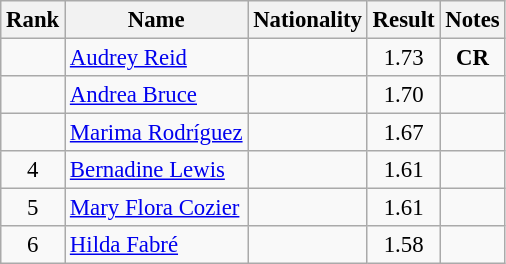<table class="wikitable sortable" style="text-align:center;font-size:95%">
<tr>
<th>Rank</th>
<th>Name</th>
<th>Nationality</th>
<th>Result</th>
<th>Notes</th>
</tr>
<tr>
<td></td>
<td align=left><a href='#'>Audrey Reid</a></td>
<td align=left></td>
<td>1.73</td>
<td><strong>CR</strong></td>
</tr>
<tr>
<td></td>
<td align=left><a href='#'>Andrea Bruce</a></td>
<td align=left></td>
<td>1.70</td>
<td></td>
</tr>
<tr>
<td></td>
<td align=left><a href='#'>Marima Rodríguez</a></td>
<td align=left></td>
<td>1.67</td>
<td></td>
</tr>
<tr>
<td>4</td>
<td align=left><a href='#'>Bernadine Lewis</a></td>
<td align=left></td>
<td>1.61</td>
<td></td>
</tr>
<tr>
<td>5</td>
<td align=left><a href='#'>Mary Flora Cozier</a></td>
<td align=left></td>
<td>1.61</td>
<td></td>
</tr>
<tr>
<td>6</td>
<td align=left><a href='#'>Hilda Fabré</a></td>
<td align=left></td>
<td>1.58</td>
<td></td>
</tr>
</table>
